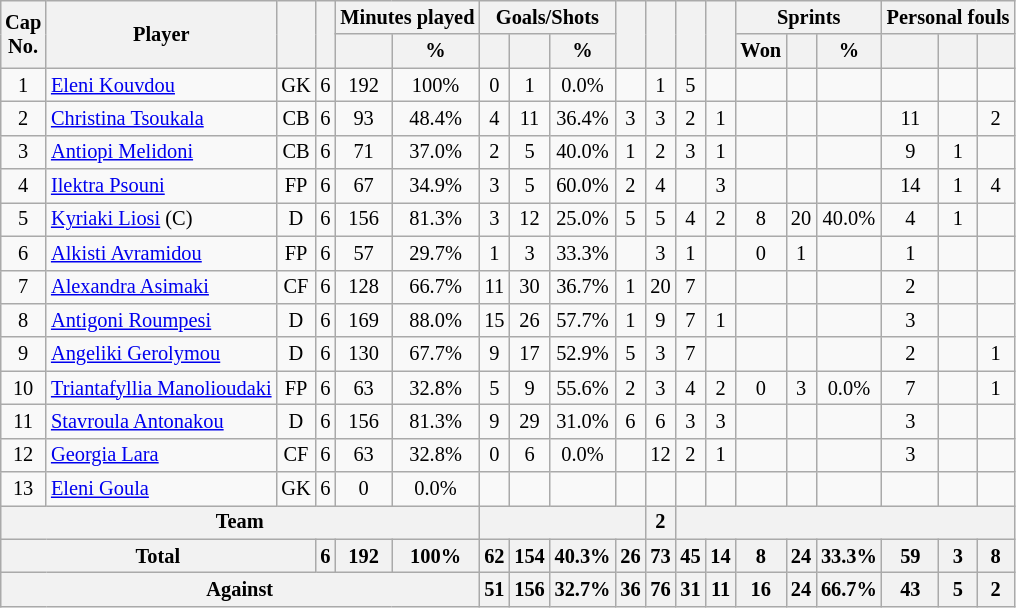<table class="wikitable sortable" style="text-align: center; font-size: 85%; margin-left: 1em;">
<tr>
<th rowspan="2">Cap<br>No.</th>
<th rowspan="2">Player</th>
<th rowspan="2"></th>
<th rowspan="2"></th>
<th colspan="2">Minutes played</th>
<th colspan="3">Goals/Shots</th>
<th rowspan="2"></th>
<th rowspan="2"></th>
<th rowspan="2"></th>
<th rowspan="2"></th>
<th colspan="3">Sprints</th>
<th colspan="3">Personal fouls</th>
</tr>
<tr>
<th></th>
<th>%</th>
<th></th>
<th></th>
<th>%</th>
<th>Won</th>
<th></th>
<th>%</th>
<th></th>
<th></th>
<th></th>
</tr>
<tr>
<td>1</td>
<td style="text-align: left;" data-sort-value="Kouvdou, Eleni"><a href='#'>Eleni Kouvdou</a></td>
<td>GK</td>
<td>6</td>
<td>192</td>
<td>100%</td>
<td>0</td>
<td>1</td>
<td>0.0%</td>
<td></td>
<td>1</td>
<td>5</td>
<td></td>
<td></td>
<td></td>
<td></td>
<td></td>
<td></td>
<td></td>
</tr>
<tr>
<td>2</td>
<td style="text-align: left;" data-sort-value="Tsoukala, Christina"><a href='#'>Christina Tsoukala</a></td>
<td>CB</td>
<td>6</td>
<td>93</td>
<td>48.4%</td>
<td>4</td>
<td>11</td>
<td>36.4%</td>
<td>3</td>
<td>3</td>
<td>2</td>
<td>1</td>
<td></td>
<td></td>
<td></td>
<td>11</td>
<td></td>
<td>2</td>
</tr>
<tr>
<td>3</td>
<td style="text-align: left;" data-sort-value="Melidoni, Antiopi"><a href='#'>Antiopi Melidoni</a></td>
<td>CB</td>
<td>6</td>
<td>71</td>
<td>37.0%</td>
<td>2</td>
<td>5</td>
<td>40.0%</td>
<td>1</td>
<td>2</td>
<td>3</td>
<td>1</td>
<td></td>
<td></td>
<td></td>
<td>9</td>
<td>1</td>
<td></td>
</tr>
<tr>
<td>4</td>
<td style="text-align: left;" data-sort-value="Psouni, Ilektra"><a href='#'>Ilektra Psouni</a></td>
<td>FP</td>
<td>6</td>
<td>67</td>
<td>34.9%</td>
<td>3</td>
<td>5</td>
<td>60.0%</td>
<td>2</td>
<td>4</td>
<td></td>
<td>3</td>
<td></td>
<td></td>
<td></td>
<td>14</td>
<td>1</td>
<td>4</td>
</tr>
<tr>
<td>5</td>
<td style="text-align: left;" data-sort-value="Liosi, Kyriaki"><a href='#'>Kyriaki Liosi</a> (C)</td>
<td>D</td>
<td>6</td>
<td>156</td>
<td>81.3%</td>
<td>3</td>
<td>12</td>
<td>25.0%</td>
<td>5</td>
<td>5</td>
<td>4</td>
<td>2</td>
<td>8</td>
<td>20</td>
<td>40.0%</td>
<td>4</td>
<td>1</td>
<td></td>
</tr>
<tr>
<td>6</td>
<td style="text-align: left;" data-sort-value="Avramidou, Alkisti"><a href='#'>Alkisti Avramidou</a></td>
<td>FP</td>
<td>6</td>
<td>57</td>
<td>29.7%</td>
<td>1</td>
<td>3</td>
<td>33.3%</td>
<td></td>
<td>3</td>
<td>1</td>
<td></td>
<td>0</td>
<td>1</td>
<td></td>
<td>1</td>
<td></td>
<td></td>
</tr>
<tr>
<td>7</td>
<td style="text-align: left;" data-sort-value="Asimaki, Alexandra"><a href='#'>Alexandra Asimaki</a></td>
<td>CF</td>
<td>6</td>
<td>128</td>
<td>66.7%</td>
<td>11</td>
<td>30</td>
<td>36.7%</td>
<td>1</td>
<td>20</td>
<td>7</td>
<td></td>
<td></td>
<td></td>
<td></td>
<td>2</td>
<td></td>
<td></td>
</tr>
<tr>
<td>8</td>
<td style="text-align: left;" data-sort-value="Roumpesi, Antigoni"><a href='#'>Antigoni Roumpesi</a></td>
<td>D</td>
<td>6</td>
<td>169</td>
<td>88.0%</td>
<td>15</td>
<td>26</td>
<td>57.7%</td>
<td>1</td>
<td>9</td>
<td>7</td>
<td>1</td>
<td></td>
<td></td>
<td></td>
<td>3</td>
<td></td>
<td></td>
</tr>
<tr>
<td>9</td>
<td style="text-align: left;" data-sort-value="Gerolymou, Angeliki"><a href='#'>Angeliki Gerolymou</a></td>
<td>D</td>
<td>6</td>
<td>130</td>
<td>67.7%</td>
<td>9</td>
<td>17</td>
<td>52.9%</td>
<td>5</td>
<td>3</td>
<td>7</td>
<td></td>
<td></td>
<td></td>
<td></td>
<td>2</td>
<td></td>
<td>1</td>
</tr>
<tr>
<td>10</td>
<td style="text-align: left;" data-sort-value="Manolioudaki, Triantafyllia"><a href='#'>Triantafyllia Manolioudaki</a></td>
<td>FP</td>
<td>6</td>
<td>63</td>
<td>32.8%</td>
<td>5</td>
<td>9</td>
<td>55.6%</td>
<td>2</td>
<td>3</td>
<td>4</td>
<td>2</td>
<td>0</td>
<td>3</td>
<td>0.0%</td>
<td>7</td>
<td></td>
<td>1</td>
</tr>
<tr>
<td>11</td>
<td style="text-align: left;" data-sort-value="Antonakou, Stavroula"><a href='#'>Stavroula Antonakou</a></td>
<td>D</td>
<td>6</td>
<td>156</td>
<td>81.3%</td>
<td>9</td>
<td>29</td>
<td>31.0%</td>
<td>6</td>
<td>6</td>
<td>3</td>
<td>3</td>
<td></td>
<td></td>
<td></td>
<td>3</td>
<td></td>
<td></td>
</tr>
<tr>
<td>12</td>
<td style="text-align: left;" data-sort-value="Lara, Georgia"><a href='#'>Georgia Lara</a></td>
<td>CF</td>
<td>6</td>
<td>63</td>
<td>32.8%</td>
<td>0</td>
<td>6</td>
<td>0.0%</td>
<td></td>
<td>12</td>
<td>2</td>
<td>1</td>
<td></td>
<td></td>
<td></td>
<td>3</td>
<td></td>
<td></td>
</tr>
<tr>
<td>13</td>
<td style="text-align: left;" data-sort-value="Goula, Eleni"><a href='#'>Eleni Goula</a></td>
<td>GK</td>
<td>6</td>
<td>0</td>
<td>0.0%</td>
<td></td>
<td></td>
<td></td>
<td></td>
<td></td>
<td></td>
<td></td>
<td></td>
<td></td>
<td></td>
<td></td>
<td></td>
<td></td>
</tr>
<tr>
<th colspan="6">Team</th>
<th colspan="4"></th>
<th>2</th>
<th colspan="8"></th>
</tr>
<tr>
<th colspan="3">Total</th>
<th>6</th>
<th>192</th>
<th>100%</th>
<th>62</th>
<th>154</th>
<th>40.3%</th>
<th>26</th>
<th>73</th>
<th>45</th>
<th>14</th>
<th>8</th>
<th>24</th>
<th>33.3%</th>
<th>59</th>
<th>3</th>
<th>8</th>
</tr>
<tr>
<th colspan="6">Against</th>
<th>51</th>
<th>156</th>
<th>32.7%</th>
<th>36</th>
<th>76</th>
<th>31</th>
<th>11</th>
<th>16</th>
<th>24</th>
<th>66.7%</th>
<th>43</th>
<th>5</th>
<th>2</th>
</tr>
</table>
